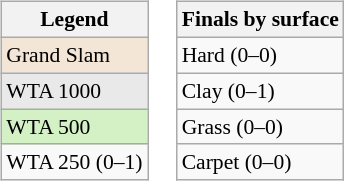<table>
<tr valign=top>
<td><br><table class=wikitable style=font-size:90%>
<tr>
<th>Legend</th>
</tr>
<tr style="background:#f3e6d7;">
<td>Grand Slam</td>
</tr>
<tr style="background:#e9e9e9;">
<td>WTA 1000</td>
</tr>
<tr style="background:#d4f1c5;">
<td>WTA 500</td>
</tr>
<tr>
<td>WTA 250 (0–1)</td>
</tr>
</table>
</td>
<td><br><table class=wikitable style=font-size:90%>
<tr>
<th>Finals by surface</th>
</tr>
<tr>
<td>Hard (0–0)</td>
</tr>
<tr>
<td>Clay (0–1)</td>
</tr>
<tr>
<td>Grass (0–0)</td>
</tr>
<tr>
<td>Carpet (0–0)</td>
</tr>
</table>
</td>
</tr>
</table>
